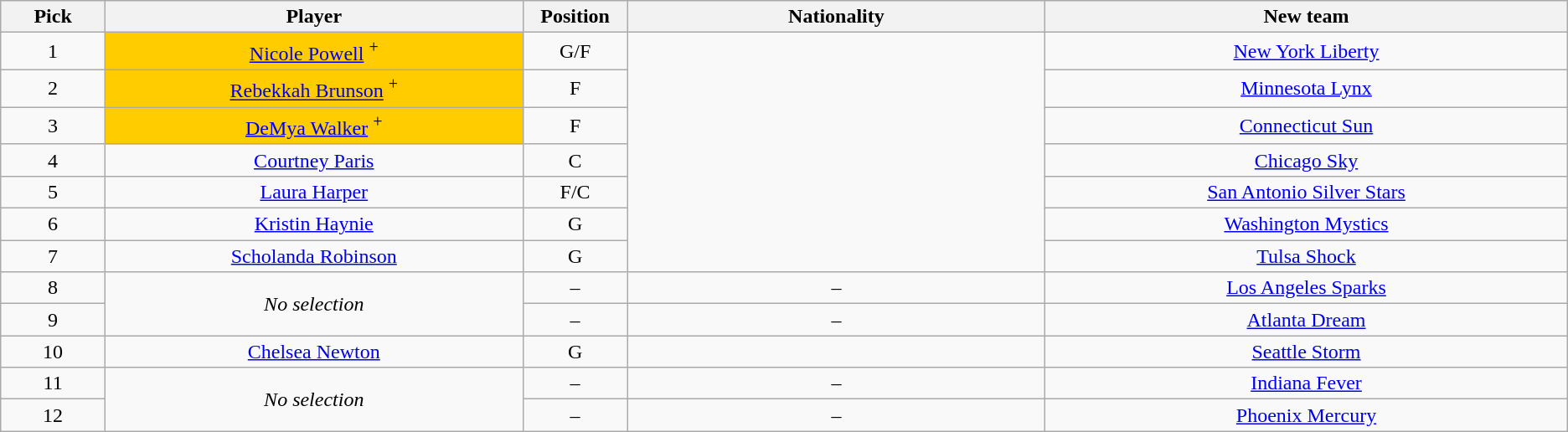<table class="wikitable sortable" style="text-align: center;">
<tr>
<th style="width:5%;">Pick</th>
<th style="width:20%;">Player</th>
<th style="width:5%;">Position</th>
<th style="width:20%;">Nationality</th>
<th style="width:25%;">New team</th>
</tr>
<tr>
<td>1</td>
<td bgcolor="#FFCC00"><a href='#'>Nicole Powell</a> <sup>+</sup></td>
<td>G/F</td>
<td rowspan=7></td>
<td><a href='#'>New York Liberty</a></td>
</tr>
<tr>
<td>2</td>
<td bgcolor="#FFCC00"><a href='#'>Rebekkah Brunson</a> <sup>+</sup></td>
<td>F</td>
<td><a href='#'>Minnesota Lynx</a></td>
</tr>
<tr>
<td>3</td>
<td bgcolor="#FFCC00"><a href='#'>DeMya Walker</a> <sup>+</sup></td>
<td>F</td>
<td><a href='#'>Connecticut Sun</a></td>
</tr>
<tr>
<td>4</td>
<td><a href='#'>Courtney Paris</a></td>
<td>C</td>
<td><a href='#'>Chicago Sky</a></td>
</tr>
<tr>
<td>5</td>
<td><a href='#'>Laura Harper</a></td>
<td>F/C</td>
<td><a href='#'>San Antonio Silver Stars</a></td>
</tr>
<tr>
<td>6</td>
<td><a href='#'>Kristin Haynie</a></td>
<td>G</td>
<td><a href='#'>Washington Mystics</a></td>
</tr>
<tr>
<td>7</td>
<td><a href='#'>Scholanda Robinson</a></td>
<td>G</td>
<td><a href='#'>Tulsa Shock</a></td>
</tr>
<tr class="sortbottom">
<td>8</td>
<td rowspan=2><em>No selection</em></td>
<td>–</td>
<td>–</td>
<td><a href='#'>Los Angeles Sparks</a></td>
</tr>
<tr>
<td>9</td>
<td>–</td>
<td>–</td>
<td><a href='#'>Atlanta Dream</a></td>
</tr>
<tr>
<td>10</td>
<td><a href='#'>Chelsea Newton</a></td>
<td>G</td>
<td></td>
<td><a href='#'>Seattle Storm</a></td>
</tr>
<tr class="sortbottom">
<td>11</td>
<td rowspan=2><em>No selection</em></td>
<td>–</td>
<td>–</td>
<td><a href='#'>Indiana Fever</a></td>
</tr>
<tr class="sortbottom">
<td>12</td>
<td>–</td>
<td>–</td>
<td><a href='#'>Phoenix Mercury</a></td>
</tr>
</table>
